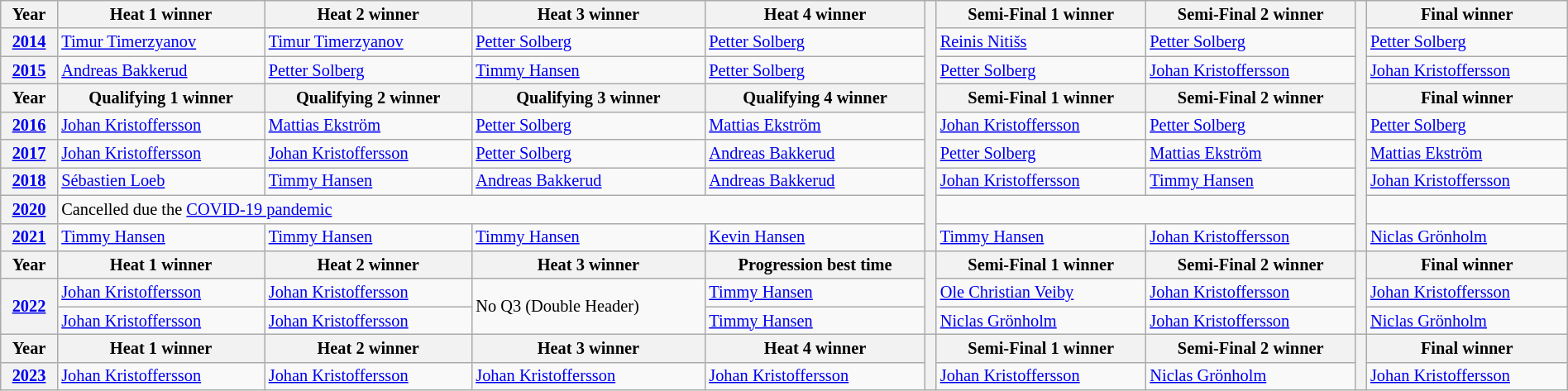<table class="wikitable" width=100% style="font-size: 85%;">
<tr>
<th>Year</th>
<th>Heat 1 winner</th>
<th>Heat 2 winner</th>
<th>Heat 3 winner</th>
<th>Heat 4 winner</th>
<th rowspan="9"></th>
<th>Semi-Final 1 winner</th>
<th>Semi-Final 2 winner</th>
<th rowspan="9"></th>
<th>Final winner</th>
</tr>
<tr>
<th><a href='#'>2014</a></th>
<td> <a href='#'>Timur Timerzyanov</a></td>
<td> <a href='#'>Timur Timerzyanov</a></td>
<td> <a href='#'>Petter Solberg</a></td>
<td> <a href='#'>Petter Solberg</a></td>
<td> <a href='#'>Reinis Nitišs</a></td>
<td> <a href='#'>Petter Solberg</a></td>
<td> <a href='#'>Petter Solberg</a></td>
</tr>
<tr>
<th><a href='#'>2015</a></th>
<td> <a href='#'>Andreas Bakkerud</a></td>
<td> <a href='#'>Petter Solberg</a></td>
<td> <a href='#'>Timmy Hansen</a></td>
<td> <a href='#'>Petter Solberg</a></td>
<td> <a href='#'>Petter Solberg</a></td>
<td> <a href='#'>Johan Kristoffersson</a></td>
<td> <a href='#'>Johan Kristoffersson</a></td>
</tr>
<tr>
<th>Year</th>
<th>Qualifying 1 winner</th>
<th>Qualifying 2 winner</th>
<th>Qualifying 3 winner</th>
<th>Qualifying 4 winner</th>
<th>Semi-Final 1 winner</th>
<th>Semi-Final 2 winner</th>
<th>Final winner</th>
</tr>
<tr>
<th><a href='#'>2016</a></th>
<td> <a href='#'>Johan Kristoffersson</a></td>
<td> <a href='#'>Mattias Ekström</a></td>
<td> <a href='#'>Petter Solberg</a></td>
<td> <a href='#'>Mattias Ekström</a></td>
<td> <a href='#'>Johan Kristoffersson</a></td>
<td> <a href='#'>Petter Solberg</a></td>
<td> <a href='#'>Petter Solberg</a></td>
</tr>
<tr>
<th><a href='#'>2017</a></th>
<td> <a href='#'>Johan Kristoffersson</a></td>
<td> <a href='#'>Johan Kristoffersson</a></td>
<td> <a href='#'>Petter Solberg</a></td>
<td> <a href='#'>Andreas Bakkerud</a></td>
<td> <a href='#'>Petter Solberg</a></td>
<td> <a href='#'>Mattias Ekström</a></td>
<td> <a href='#'>Mattias Ekström</a></td>
</tr>
<tr>
<th><a href='#'>2018</a></th>
<td> <a href='#'>Sébastien Loeb</a></td>
<td> <a href='#'>Timmy Hansen</a></td>
<td> <a href='#'>Andreas Bakkerud</a></td>
<td> <a href='#'>Andreas Bakkerud</a></td>
<td> <a href='#'>Johan Kristoffersson</a></td>
<td> <a href='#'>Timmy Hansen</a></td>
<td> <a href='#'>Johan Kristoffersson</a></td>
</tr>
<tr>
<th><a href='#'>2020</a></th>
<td colspan="8">Cancelled due the <a href='#'>COVID-19 pandemic</a></td>
</tr>
<tr>
<th><a href='#'>2021</a></th>
<td> <a href='#'>Timmy Hansen</a></td>
<td> <a href='#'>Timmy Hansen</a></td>
<td> <a href='#'>Timmy Hansen</a></td>
<td> <a href='#'>Kevin Hansen</a></td>
<td> <a href='#'>Timmy Hansen</a></td>
<td> <a href='#'>Johan Kristoffersson</a></td>
<td> <a href='#'>Niclas Grönholm</a></td>
</tr>
<tr>
<th>Year</th>
<th>Heat 1 winner</th>
<th>Heat 2 winner</th>
<th>Heat 3 winner</th>
<th>Progression best time</th>
<th rowspan="3"></th>
<th>Semi-Final 1 winner</th>
<th>Semi-Final 2 winner</th>
<th rowspan="3"></th>
<th>Final winner</th>
</tr>
<tr>
<th rowspan="2"><a href='#'>2022</a></th>
<td> <a href='#'>Johan Kristoffersson</a></td>
<td> <a href='#'>Johan Kristoffersson</a></td>
<td rowspan="2">No Q3 (Double Header)</td>
<td> <a href='#'>Timmy Hansen</a></td>
<td> <a href='#'>Ole Christian Veiby</a></td>
<td> <a href='#'>Johan Kristoffersson</a></td>
<td> <a href='#'>Johan Kristoffersson</a></td>
</tr>
<tr>
<td> <a href='#'>Johan Kristoffersson</a></td>
<td> <a href='#'>Johan Kristoffersson</a></td>
<td> <a href='#'>Timmy Hansen</a></td>
<td> <a href='#'>Niclas Grönholm</a></td>
<td> <a href='#'>Johan Kristoffersson</a></td>
<td> <a href='#'>Niclas Grönholm</a></td>
</tr>
<tr>
<th>Year</th>
<th>Heat 1 winner</th>
<th>Heat 2 winner</th>
<th>Heat 3 winner</th>
<th>Heat 4 winner</th>
<th rowspan="2"></th>
<th>Semi-Final 1 winner</th>
<th>Semi-Final 2 winner</th>
<th rowspan="2"></th>
<th>Final winner</th>
</tr>
<tr>
<th><a href='#'>2023</a></th>
<td> <a href='#'>Johan Kristoffersson</a></td>
<td> <a href='#'>Johan Kristoffersson</a></td>
<td> <a href='#'>Johan Kristoffersson</a></td>
<td> <a href='#'>Johan Kristoffersson</a></td>
<td> <a href='#'>Johan Kristoffersson</a></td>
<td> <a href='#'>Niclas Grönholm</a></td>
<td> <a href='#'>Johan Kristoffersson</a></td>
</tr>
</table>
